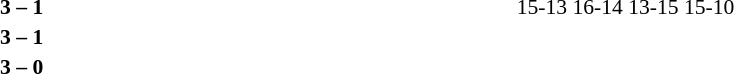<table width=100% cellspacing=1>
<tr>
<th width=20%></th>
<th width=12%></th>
<th width=20%></th>
<th width=33%></th>
<td></td>
</tr>
<tr style=font-size:90%>
<td align=right></td>
<td align=center><strong>3 – 1</strong></td>
<td><strong></strong></td>
<td>15-13 16-14 13-15 15-10</td>
<td></td>
</tr>
<tr style=font-size:90%>
<td align=right></td>
<td align=center><strong>3 – 1</strong></td>
<td><strong></strong></td>
<td></td>
<td></td>
</tr>
<tr style=font-size:90%>
<td align=right><strong></strong></td>
<td align=center><strong>3 – 0</strong></td>
<td></td>
<td></td>
</tr>
</table>
